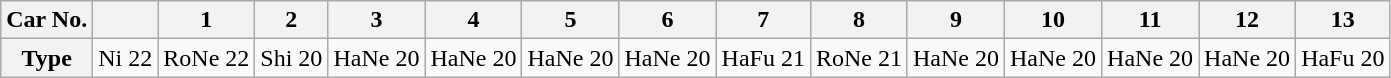<table class="wikitable">
<tr>
<th>Car No.</th>
<th> </th>
<th>1</th>
<th>2</th>
<th>3</th>
<th>4</th>
<th>5</th>
<th>6</th>
<th>7</th>
<th>8</th>
<th>9</th>
<th>10</th>
<th>11</th>
<th>12</th>
<th>13</th>
</tr>
<tr>
<th>Type</th>
<td>Ni 22</td>
<td>RoNe 22</td>
<td>Shi 20</td>
<td>HaNe 20</td>
<td>HaNe 20</td>
<td>HaNe 20</td>
<td>HaNe 20</td>
<td>HaFu 21</td>
<td>RoNe 21</td>
<td>HaNe 20</td>
<td>HaNe 20</td>
<td>HaNe 20</td>
<td>HaNe 20</td>
<td>HaFu 20</td>
</tr>
</table>
